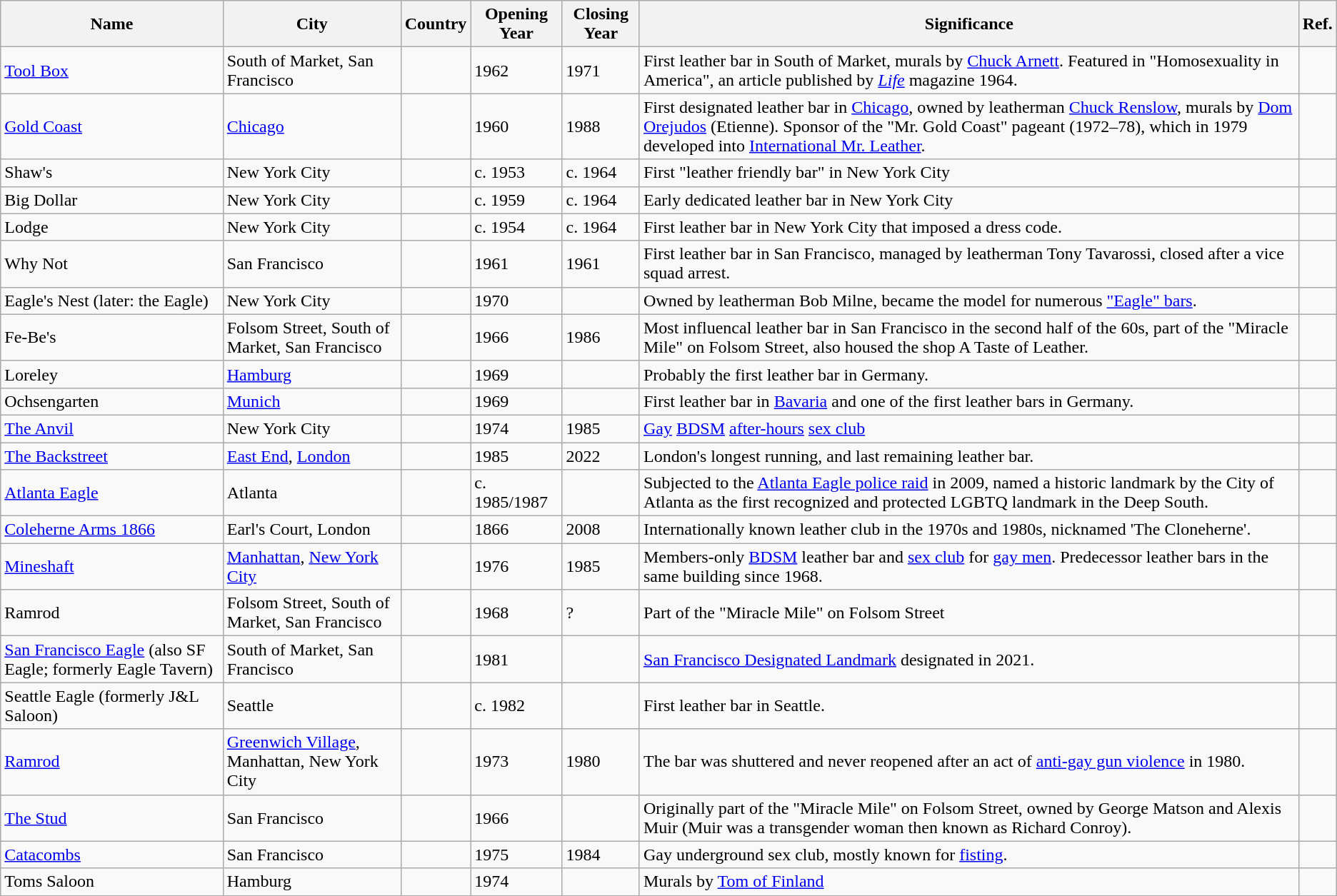<table class="wikitable sortable mw-collapsible">
<tr>
<th>Name</th>
<th>City</th>
<th>Country</th>
<th>Opening Year</th>
<th>Closing Year</th>
<th>Significance</th>
<th>Ref.</th>
</tr>
<tr>
<td><a href='#'>Tool Box</a></td>
<td>South of Market, San Francisco</td>
<td></td>
<td>1962</td>
<td>1971</td>
<td>First leather bar in South of Market, murals by <a href='#'>Chuck Arnett</a>. Featured in "Homosexuality in America", an article published by <em><a href='#'>Life</a></em> magazine 1964.</td>
<td></td>
</tr>
<tr>
<td><a href='#'>Gold Coast</a></td>
<td><a href='#'>Chicago</a></td>
<td></td>
<td>1960</td>
<td>1988</td>
<td>First designated leather bar in <a href='#'>Chicago</a>, owned by leatherman <a href='#'>Chuck Renslow</a>, murals by <a href='#'>Dom Orejudos</a> (Etienne). Sponsor of the "Mr. Gold Coast" pageant (1972–78), which in 1979 developed into <a href='#'>International Mr. Leather</a>.</td>
<td></td>
</tr>
<tr>
<td>Shaw's</td>
<td>New York City</td>
<td></td>
<td>c. 1953</td>
<td>c. 1964</td>
<td>First "leather friendly bar" in New York City</td>
<td></td>
</tr>
<tr>
<td>Big Dollar</td>
<td>New York City</td>
<td></td>
<td>c. 1959</td>
<td>c. 1964</td>
<td>Early dedicated leather bar in New York City</td>
<td></td>
</tr>
<tr>
<td>Lodge</td>
<td>New York City</td>
<td></td>
<td>c. 1954</td>
<td>c. 1964</td>
<td>First leather bar in New York City that imposed a dress code.</td>
<td></td>
</tr>
<tr>
<td>Why Not</td>
<td>San Francisco</td>
<td></td>
<td>1961</td>
<td>1961</td>
<td>First leather bar in San Francisco, managed by leatherman Tony Tavarossi, closed after a vice squad arrest.</td>
<td></td>
</tr>
<tr>
<td>Eagle's Nest (later: the Eagle)</td>
<td>New York City</td>
<td></td>
<td>1970</td>
<td></td>
<td>Owned by leatherman Bob Milne, became the model for numerous <a href='#'>"Eagle" bars</a>.</td>
<td></td>
</tr>
<tr>
<td>Fe-Be's</td>
<td>Folsom Street, South of Market, San Francisco</td>
<td></td>
<td>1966</td>
<td>1986</td>
<td>Most influencal leather bar in San Francisco in the second half of the 60s, part of the "Miracle Mile" on Folsom Street, also housed the shop A Taste of Leather.</td>
<td></td>
</tr>
<tr>
<td>Loreley</td>
<td><a href='#'>Hamburg</a></td>
<td></td>
<td>1969</td>
<td></td>
<td>Probably the first leather bar in Germany.</td>
<td></td>
</tr>
<tr>
<td>Ochsengarten</td>
<td><a href='#'>Munich</a></td>
<td></td>
<td>1969</td>
<td></td>
<td>First leather bar in <a href='#'>Bavaria</a> and one of the first leather bars in Germany.</td>
<td></td>
</tr>
<tr>
<td><a href='#'>The Anvil</a></td>
<td>New York City</td>
<td></td>
<td>1974</td>
<td>1985</td>
<td><a href='#'>Gay</a> <a href='#'>BDSM</a> <a href='#'>after-hours</a> <a href='#'>sex club</a></td>
<td></td>
</tr>
<tr>
<td><a href='#'>The Backstreet</a></td>
<td><a href='#'>East End</a>,  <a href='#'>London</a></td>
<td></td>
<td>1985</td>
<td>2022</td>
<td>London's longest running, and last remaining leather bar.</td>
<td></td>
</tr>
<tr>
<td><a href='#'>Atlanta Eagle</a></td>
<td>Atlanta</td>
<td></td>
<td>c. 1985/1987</td>
<td></td>
<td>Subjected to the <a href='#'>Atlanta Eagle police raid</a> in 2009, named a historic landmark by the City of Atlanta as the first recognized and protected LGBTQ landmark in the Deep South.</td>
<td></td>
</tr>
<tr>
<td><a href='#'>Coleherne Arms 1866</a></td>
<td>Earl's Court, London</td>
<td></td>
<td>1866</td>
<td>2008</td>
<td>Internationally known leather club in the 1970s and 1980s, nicknamed 'The Cloneherne'.</td>
<td></td>
</tr>
<tr>
<td><a href='#'>Mineshaft</a></td>
<td><a href='#'>Manhattan</a>, <a href='#'>New York City</a></td>
<td></td>
<td>1976</td>
<td>1985</td>
<td>Members-only <a href='#'>BDSM</a> leather bar and <a href='#'>sex club</a> for <a href='#'>gay men</a>. Predecessor leather bars in the same building since 1968.</td>
<td></td>
</tr>
<tr>
<td>Ramrod</td>
<td>Folsom Street, South of Market, San Francisco</td>
<td></td>
<td>1968</td>
<td>?</td>
<td>Part of the "Miracle Mile" on Folsom Street</td>
<td></td>
</tr>
<tr>
<td><a href='#'>San Francisco Eagle</a> (also SF Eagle; formerly Eagle Tavern)</td>
<td>South of Market, San Francisco</td>
<td></td>
<td>1981</td>
<td></td>
<td><a href='#'>San Francisco Designated Landmark</a> designated in 2021.</td>
<td></td>
</tr>
<tr>
<td>Seattle Eagle (formerly J&L Saloon)</td>
<td>Seattle</td>
<td></td>
<td>c. 1982</td>
<td></td>
<td>First leather bar in Seattle.</td>
<td></td>
</tr>
<tr>
<td><a href='#'>Ramrod</a></td>
<td><a href='#'>Greenwich Village</a>, Manhattan, New York City</td>
<td></td>
<td>1973</td>
<td>1980</td>
<td>The bar was shuttered and never reopened after an act of <a href='#'>anti-gay gun violence</a> in 1980.</td>
<td></td>
</tr>
<tr>
<td><a href='#'>The Stud</a></td>
<td>San Francisco</td>
<td></td>
<td>1966</td>
<td></td>
<td>Originally part of the "Miracle Mile" on Folsom Street, owned by George Matson and Alexis Muir (Muir was a transgender woman then known as Richard Conroy).</td>
<td></td>
</tr>
<tr>
<td><a href='#'>Catacombs</a></td>
<td>San Francisco</td>
<td></td>
<td>1975</td>
<td>1984</td>
<td>Gay underground sex club, mostly known for <a href='#'>fisting</a>.</td>
<td></td>
</tr>
<tr>
<td>Toms Saloon</td>
<td>Hamburg</td>
<td></td>
<td>1974</td>
<td></td>
<td>Murals by <a href='#'>Tom of Finland</a></td>
<td></td>
</tr>
</table>
